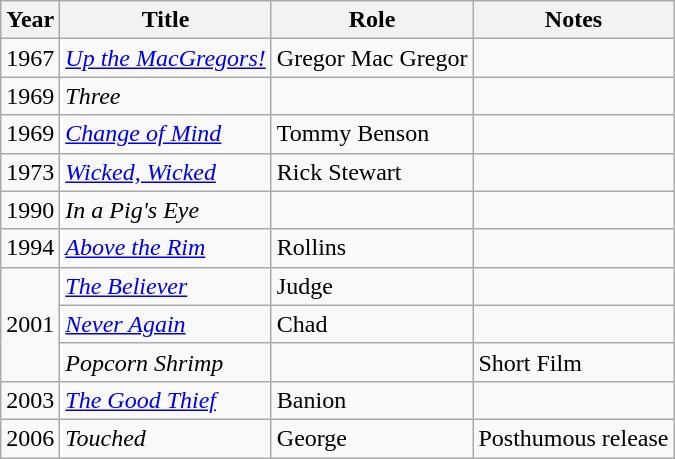<table class="wikitable sortable">
<tr>
<th>Year</th>
<th>Title</th>
<th>Role</th>
<th>Notes</th>
</tr>
<tr>
<td>1967</td>
<td><em><a href='#'>Up the MacGregors!</a></em></td>
<td>Gregor Mac Gregor</td>
<td></td>
</tr>
<tr>
<td>1969</td>
<td><em>Three</em></td>
<td></td>
<td></td>
</tr>
<tr>
<td>1969</td>
<td><em><a href='#'>Change of Mind</a></em></td>
<td>Tommy Benson</td>
<td></td>
</tr>
<tr>
<td>1973</td>
<td><em><a href='#'>Wicked, Wicked</a></em></td>
<td>Rick Stewart</td>
<td></td>
</tr>
<tr>
<td>1990</td>
<td><em>In a Pig's Eye</em></td>
<td></td>
<td></td>
</tr>
<tr>
<td>1994</td>
<td><em><a href='#'>Above the Rim</a></em></td>
<td>Rollins</td>
<td></td>
</tr>
<tr>
<td rowspan="3">2001</td>
<td><em><a href='#'>The Believer</a></em></td>
<td>Judge</td>
<td></td>
</tr>
<tr>
<td><em><a href='#'>Never Again</a></em></td>
<td>Chad</td>
<td></td>
</tr>
<tr>
<td><em>Popcorn Shrimp</em></td>
<td></td>
<td>Short Film</td>
</tr>
<tr>
<td>2003</td>
<td><em><a href='#'>The Good Thief</a></em></td>
<td>Banion</td>
<td></td>
</tr>
<tr>
<td>2006</td>
<td><em>Touched</em></td>
<td>George</td>
<td>Posthumous release</td>
</tr>
</table>
